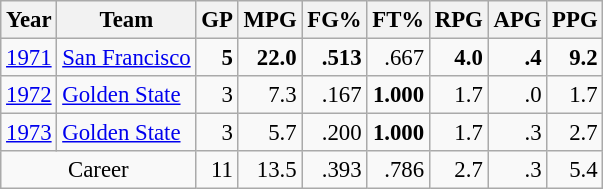<table class="wikitable sortable" style="font-size:95%; text-align:right;">
<tr>
<th>Year</th>
<th>Team</th>
<th>GP</th>
<th>MPG</th>
<th>FG%</th>
<th>FT%</th>
<th>RPG</th>
<th>APG</th>
<th>PPG</th>
</tr>
<tr>
<td style="text-align:left;"><a href='#'>1971</a></td>
<td style="text-align:left;"><a href='#'>San Francisco</a></td>
<td><strong>5</strong></td>
<td><strong>22.0</strong></td>
<td><strong>.513</strong></td>
<td>.667</td>
<td><strong>4.0</strong></td>
<td><strong>.4</strong></td>
<td><strong>9.2</strong></td>
</tr>
<tr>
<td style="text-align:left;"><a href='#'>1972</a></td>
<td style="text-align:left;"><a href='#'>Golden State</a></td>
<td>3</td>
<td>7.3</td>
<td>.167</td>
<td><strong>1.000</strong></td>
<td>1.7</td>
<td>.0</td>
<td>1.7</td>
</tr>
<tr>
<td style="text-align:left;"><a href='#'>1973</a></td>
<td style="text-align:left;"><a href='#'>Golden State</a></td>
<td>3</td>
<td>5.7</td>
<td>.200</td>
<td><strong>1.000</strong></td>
<td>1.7</td>
<td>.3</td>
<td>2.7</td>
</tr>
<tr class="sortbottom">
<td style="text-align:center;" colspan="2">Career</td>
<td>11</td>
<td>13.5</td>
<td>.393</td>
<td>.786</td>
<td>2.7</td>
<td>.3</td>
<td>5.4</td>
</tr>
</table>
